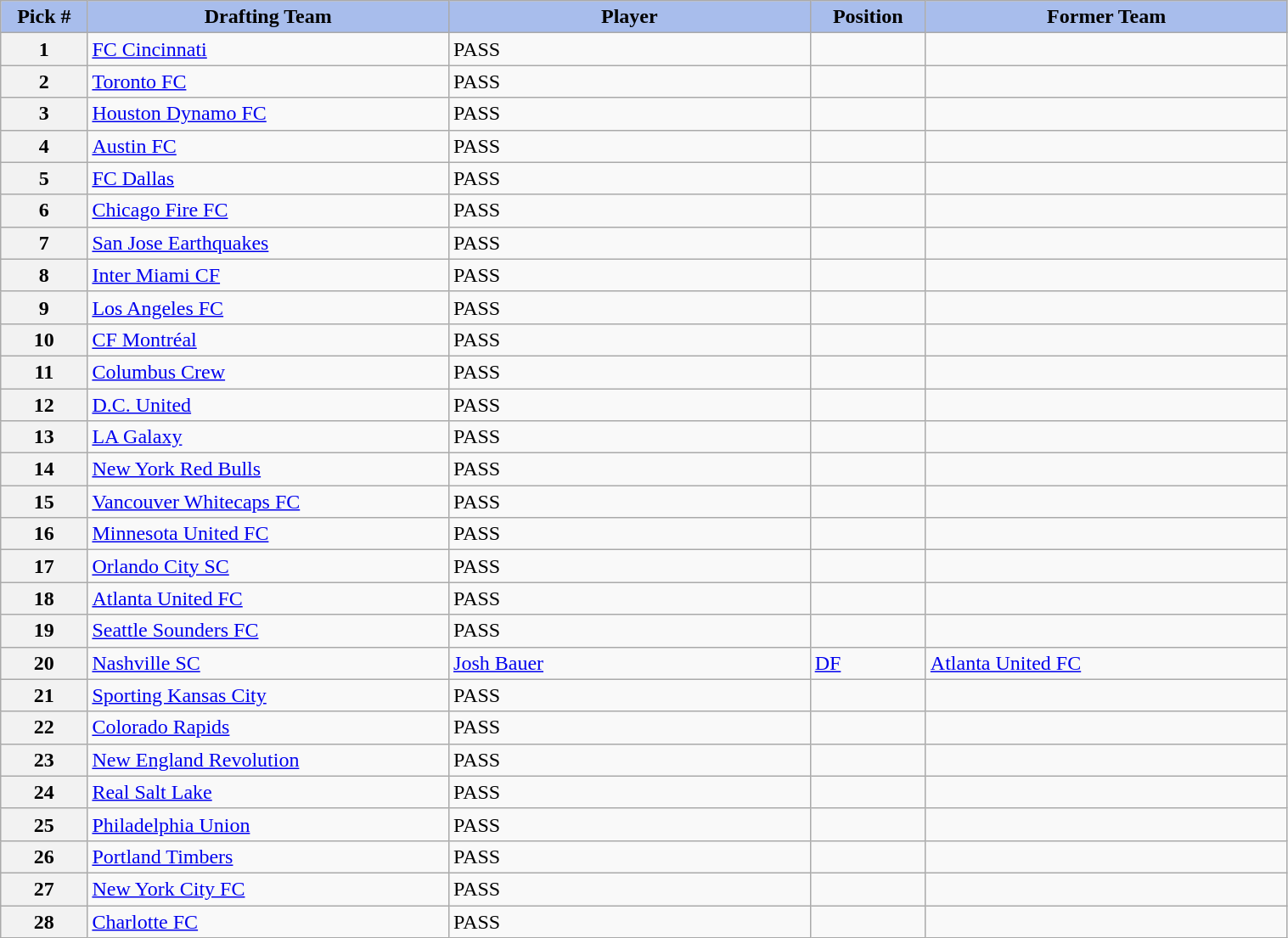<table class="wikitable sortable" style="width: 80%">
<tr>
<th style="background:#A8BDEC;" width=6%>Pick #</th>
<th width=25% style="background:#A8BDEC;">Drafting Team</th>
<th width=25% style="background:#A8BDEC;">Player</th>
<th width=8% style="background:#A8BDEC;">Position</th>
<th width=25% style="background:#A8BDEC;">Former Team</th>
</tr>
<tr>
<th>1</th>
<td><a href='#'>FC Cincinnati</a></td>
<td>PASS</td>
<td></td>
<td></td>
</tr>
<tr>
<th>2</th>
<td><a href='#'>Toronto FC</a></td>
<td>PASS</td>
<td></td>
<td></td>
</tr>
<tr>
<th>3</th>
<td><a href='#'>Houston Dynamo FC</a></td>
<td>PASS</td>
<td></td>
<td></td>
</tr>
<tr>
<th>4</th>
<td><a href='#'>Austin FC</a></td>
<td>PASS</td>
<td></td>
<td></td>
</tr>
<tr>
<th>5</th>
<td><a href='#'>FC Dallas</a></td>
<td>PASS</td>
<td></td>
<td></td>
</tr>
<tr>
<th>6</th>
<td><a href='#'>Chicago Fire FC</a></td>
<td>PASS</td>
<td></td>
<td></td>
</tr>
<tr>
<th>7</th>
<td><a href='#'>San Jose Earthquakes</a></td>
<td>PASS</td>
<td></td>
<td></td>
</tr>
<tr>
<th>8</th>
<td><a href='#'>Inter Miami CF</a></td>
<td>PASS</td>
<td></td>
<td></td>
</tr>
<tr>
<th>9</th>
<td><a href='#'>Los Angeles FC</a></td>
<td>PASS</td>
<td></td>
<td></td>
</tr>
<tr>
<th>10</th>
<td><a href='#'>CF Montréal</a></td>
<td>PASS</td>
<td></td>
<td></td>
</tr>
<tr>
<th>11</th>
<td><a href='#'>Columbus Crew</a></td>
<td>PASS</td>
<td></td>
<td></td>
</tr>
<tr>
<th>12</th>
<td><a href='#'>D.C. United</a></td>
<td>PASS</td>
<td></td>
<td></td>
</tr>
<tr>
<th>13</th>
<td><a href='#'>LA Galaxy</a></td>
<td>PASS</td>
<td></td>
<td></td>
</tr>
<tr>
<th>14</th>
<td><a href='#'>New York Red Bulls</a></td>
<td>PASS</td>
<td></td>
<td></td>
</tr>
<tr>
<th>15</th>
<td><a href='#'>Vancouver Whitecaps FC</a></td>
<td>PASS</td>
<td></td>
<td></td>
</tr>
<tr>
<th>16</th>
<td><a href='#'>Minnesota United FC</a></td>
<td>PASS</td>
<td></td>
<td></td>
</tr>
<tr>
<th>17</th>
<td><a href='#'>Orlando City SC</a></td>
<td>PASS</td>
<td></td>
<td></td>
</tr>
<tr>
<th>18</th>
<td><a href='#'>Atlanta United FC</a></td>
<td>PASS</td>
<td></td>
<td></td>
</tr>
<tr>
<th>19</th>
<td><a href='#'>Seattle Sounders FC</a></td>
<td>PASS</td>
<td></td>
<td></td>
</tr>
<tr>
<th>20</th>
<td><a href='#'>Nashville SC</a></td>
<td><a href='#'>Josh Bauer</a></td>
<td><a href='#'>DF</a></td>
<td><a href='#'>Atlanta United FC</a></td>
</tr>
<tr>
<th>21</th>
<td><a href='#'>Sporting Kansas City</a></td>
<td>PASS</td>
<td></td>
<td></td>
</tr>
<tr>
<th>22</th>
<td><a href='#'>Colorado Rapids</a></td>
<td>PASS</td>
<td></td>
<td></td>
</tr>
<tr>
<th>23</th>
<td><a href='#'>New England Revolution</a></td>
<td>PASS</td>
<td></td>
<td></td>
</tr>
<tr>
<th>24</th>
<td><a href='#'>Real Salt Lake</a></td>
<td>PASS</td>
<td></td>
<td></td>
</tr>
<tr>
<th>25</th>
<td><a href='#'>Philadelphia Union</a></td>
<td>PASS</td>
<td></td>
<td></td>
</tr>
<tr>
<th>26</th>
<td><a href='#'>Portland Timbers</a></td>
<td>PASS</td>
<td></td>
<td></td>
</tr>
<tr>
<th>27</th>
<td><a href='#'>New York City FC</a></td>
<td>PASS</td>
<td></td>
<td></td>
</tr>
<tr>
<th>28</th>
<td><a href='#'>Charlotte FC</a></td>
<td>PASS</td>
<td></td>
<td></td>
</tr>
</table>
